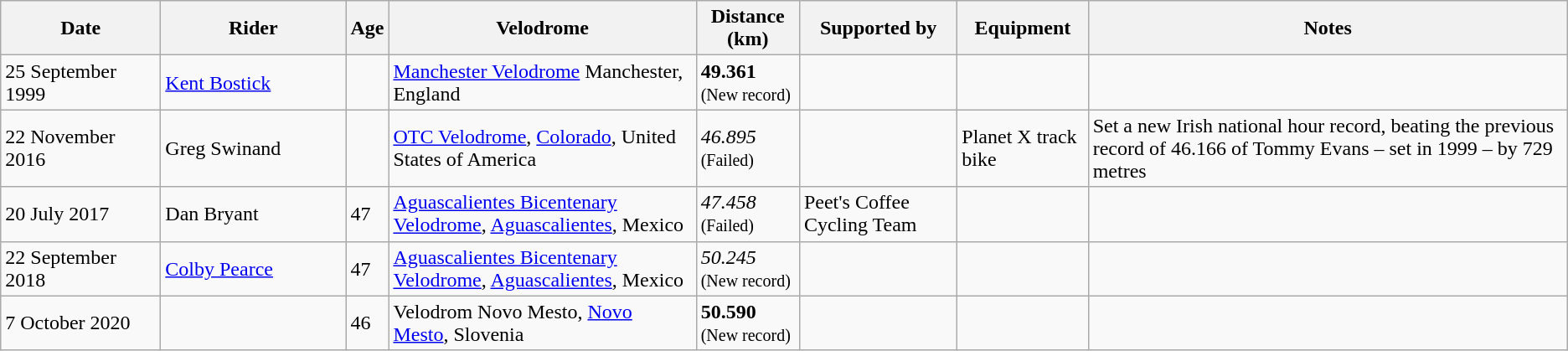<table class="wikitable sortable mw-collapsible mw-collapsed" style="min-width:22em">
<tr>
<th width=120>Date</th>
<th width=140>Rider</th>
<th>Age</th>
<th>Velodrome</th>
<th>Distance (km)</th>
<th>Supported by</th>
<th>Equipment</th>
<th>Notes</th>
</tr>
<tr>
<td>25 September 1999</td>
<td> <a href='#'>Kent Bostick</a></td>
<td></td>
<td><a href='#'>Manchester Velodrome</a> Manchester, England</td>
<td><strong>49.361</strong><br><small>(New record)</small></td>
<td></td>
<td></td>
<td></td>
</tr>
<tr>
<td>22 November 2016</td>
<td> Greg Swinand</td>
<td></td>
<td><a href='#'>OTC Velodrome</a>, <a href='#'>Colorado</a>, United States of America</td>
<td><em>46.895</em><br><small>(Failed)</small></td>
<td></td>
<td>Planet X track bike</td>
<td>Set a new Irish national hour record, beating the previous record of 46.166 of Tommy Evans – set in 1999 – by 729 metres</td>
</tr>
<tr>
<td>20 July 2017</td>
<td> Dan Bryant</td>
<td>47</td>
<td><a href='#'>Aguascalientes Bicentenary Velodrome</a>, <a href='#'>Aguascalientes</a>, Mexico</td>
<td><em>47.458</em><br><small>(Failed)</small></td>
<td>Peet's Coffee Cycling Team</td>
<td></td>
<td></td>
</tr>
<tr>
<td>22 September 2018</td>
<td> <a href='#'>Colby Pearce</a></td>
<td>47</td>
<td><a href='#'>Aguascalientes Bicentenary Velodrome</a>, <a href='#'>Aguascalientes</a>, Mexico</td>
<td><em>50.245</em><br><small>(New record)</small></td>
<td></td>
<td></td>
<td></td>
</tr>
<tr>
<td>7 October 2020</td>
<td></td>
<td>46</td>
<td>Velodrom Novo Mesto, <a href='#'>Novo Mesto</a>, Slovenia</td>
<td><strong>50.590</strong><br><small>(New record)</small></td>
<td></td>
<td></td>
<td></td>
</tr>
</table>
